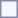<table style="border:1px solid #8888aa; background-color:#f7f8ff; padding:5px; font-size:95%; margin: 0px 12px 12px 0px;">
</table>
